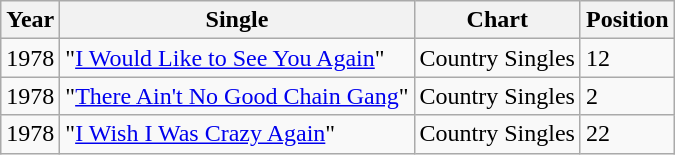<table class="wikitable">
<tr>
<th align="left">Year</th>
<th align="left">Single</th>
<th align="left">Chart</th>
<th align="left">Position</th>
</tr>
<tr>
<td align="left">1978</td>
<td align="left">"<a href='#'>I Would Like to See You Again</a>"</td>
<td align="left">Country Singles</td>
<td align="left">12</td>
</tr>
<tr>
<td align="left">1978</td>
<td align="left">"<a href='#'>There Ain't No Good Chain Gang</a>"</td>
<td align="left">Country Singles</td>
<td align="left">2</td>
</tr>
<tr>
<td align="left">1978</td>
<td align="left">"<a href='#'>I Wish I Was Crazy Again</a>"</td>
<td align="left">Country Singles</td>
<td align="left">22</td>
</tr>
</table>
